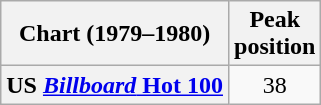<table class="wikitable sortable plainrowheaders" style="text-align:center">
<tr>
<th scope="col">Chart (1979–1980)</th>
<th scope="col">Peak<br>position</th>
</tr>
<tr>
<th scope="row">US <a href='#'><em>Billboard</em> Hot 100</a></th>
<td>38</td>
</tr>
</table>
